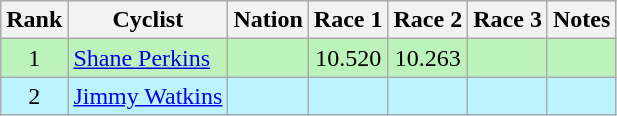<table class="wikitable sortable" style="text-align:center;">
<tr>
<th>Rank</th>
<th>Cyclist</th>
<th>Nation</th>
<th>Race 1</th>
<th>Race 2</th>
<th>Race 3</th>
<th>Notes</th>
</tr>
<tr bgcolor=bbf3bb>
<td>1</td>
<td align=left><a href='#'>Shane Perkins</a></td>
<td align=left></td>
<td>10.520</td>
<td>10.263</td>
<td></td>
<td></td>
</tr>
<tr bgcolor=bbf3ff>
<td>2</td>
<td align=left><a href='#'>Jimmy Watkins</a></td>
<td align=left></td>
<td></td>
<td></td>
<td></td>
<td></td>
</tr>
</table>
